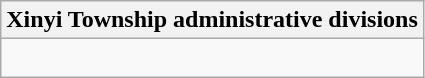<table class=wikitable>
<tr>
<th colspan=7>Xinyi Township administrative divisions</th>
</tr>
<tr>
<td align=center colspan=7><div><br></div></td>
</tr>
</table>
